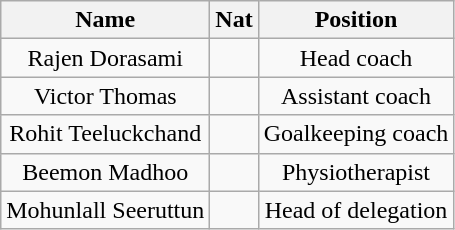<table class="wikitable" style="text-align: center;">
<tr>
<th><strong>Name</strong></th>
<th><strong>Nat</strong></th>
<th><strong>Position</strong></th>
</tr>
<tr>
<td>Rajen Dorasami</td>
<td></td>
<td>Head coach</td>
</tr>
<tr>
<td>Victor Thomas</td>
<td></td>
<td>Assistant coach</td>
</tr>
<tr>
<td>Rohit Teeluckchand</td>
<td></td>
<td>Goalkeeping coach</td>
</tr>
<tr>
<td>Beemon Madhoo</td>
<td></td>
<td>Physiotherapist</td>
</tr>
<tr>
<td>Mohunlall Seeruttun</td>
<td></td>
<td>Head of delegation</td>
</tr>
</table>
